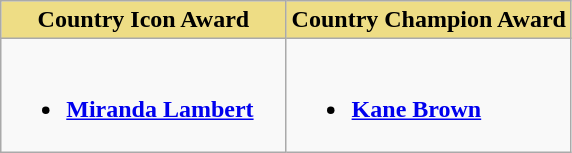<table class="wikitable">
<tr>
<th width="50%" style="background:#EEDD85;">Country Icon Award</th>
<th width="50%" style="background:#EEDD85;">Country Champion Award</th>
</tr>
<tr>
<td valign="top"><br><ul><li><strong><a href='#'>Miranda Lambert</a></strong></li></ul></td>
<td><br><ul><li><strong><a href='#'>Kane Brown</a></strong></li></ul></td>
</tr>
</table>
